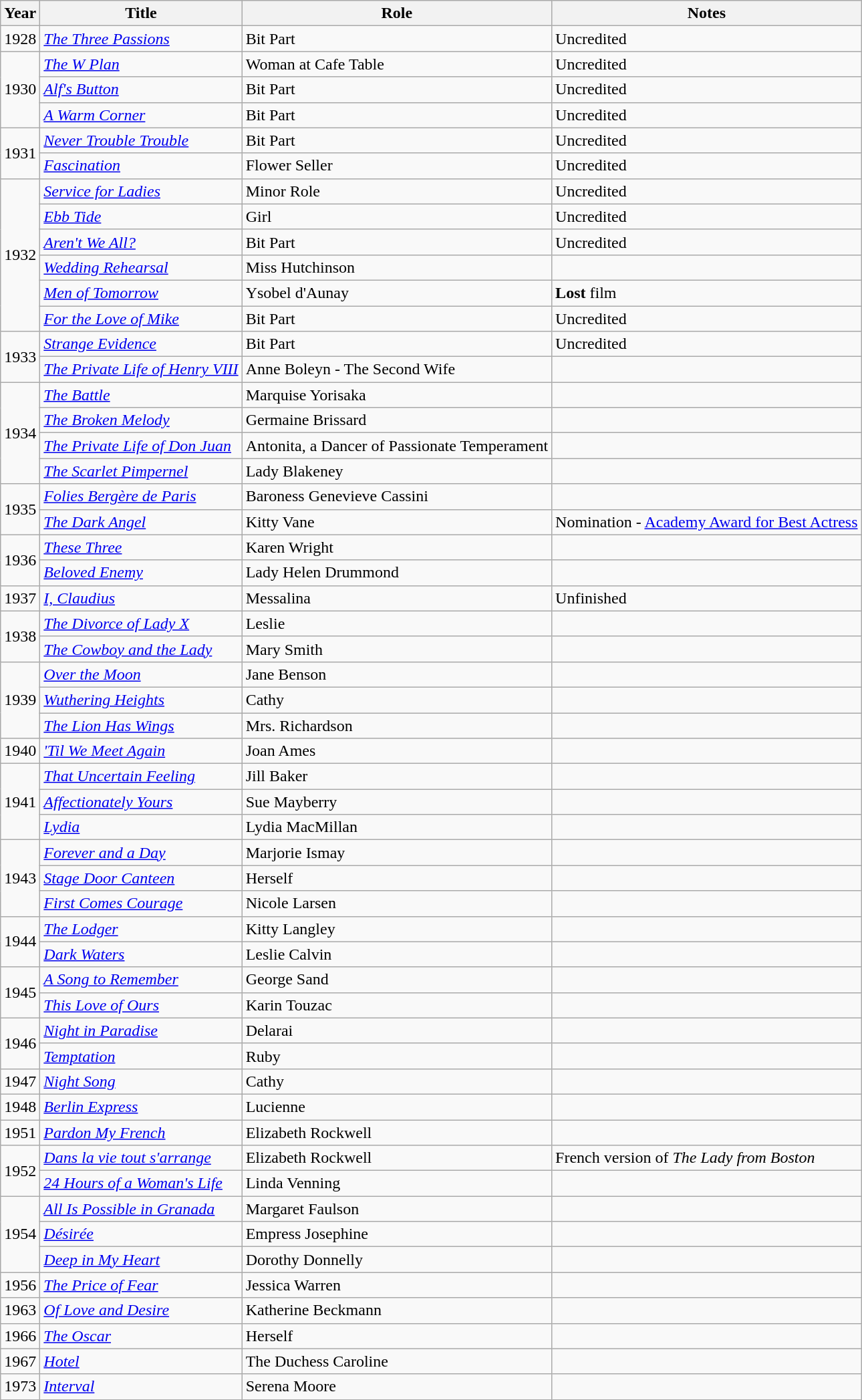<table class="wikitable sortable">
<tr>
<th>Year</th>
<th>Title</th>
<th>Role</th>
<th class="unsortable">Notes</th>
</tr>
<tr>
<td>1928</td>
<td><em><a href='#'>The Three Passions</a></em></td>
<td>Bit Part</td>
<td>Uncredited</td>
</tr>
<tr>
<td rowspan=3>1930</td>
<td><em><a href='#'>The W Plan</a></em></td>
<td>Woman at Cafe Table</td>
<td>Uncredited</td>
</tr>
<tr>
<td><em><a href='#'>Alf's Button</a></em></td>
<td>Bit Part</td>
<td>Uncredited</td>
</tr>
<tr>
<td><em><a href='#'>A Warm Corner</a></em></td>
<td>Bit Part</td>
<td>Uncredited</td>
</tr>
<tr>
<td rowspan=2>1931</td>
<td><em><a href='#'>Never Trouble Trouble</a></em></td>
<td>Bit Part</td>
<td>Uncredited</td>
</tr>
<tr>
<td><em><a href='#'>Fascination</a></em></td>
<td>Flower Seller</td>
<td>Uncredited</td>
</tr>
<tr>
<td rowspan=6>1932</td>
<td><em><a href='#'>Service for Ladies</a></em></td>
<td>Minor Role</td>
<td>Uncredited</td>
</tr>
<tr>
<td><em><a href='#'>Ebb Tide</a></em></td>
<td>Girl</td>
<td>Uncredited</td>
</tr>
<tr>
<td><em><a href='#'>Aren't We All?</a></em></td>
<td>Bit Part</td>
<td>Uncredited</td>
</tr>
<tr>
<td><em><a href='#'>Wedding Rehearsal</a></em></td>
<td>Miss Hutchinson</td>
<td></td>
</tr>
<tr>
<td><em><a href='#'>Men of Tomorrow</a></em></td>
<td>Ysobel d'Aunay</td>
<td><strong>Lost</strong> film</td>
</tr>
<tr>
<td><em><a href='#'>For the Love of Mike</a></em></td>
<td>Bit Part</td>
<td>Uncredited</td>
</tr>
<tr>
<td rowspan=2>1933</td>
<td><em><a href='#'>Strange Evidence</a></em></td>
<td>Bit Part</td>
<td>Uncredited</td>
</tr>
<tr>
<td><em><a href='#'>The Private Life of Henry VIII</a></em></td>
<td>Anne Boleyn - The Second Wife</td>
<td></td>
</tr>
<tr>
<td rowspan=4>1934</td>
<td><em><a href='#'>The Battle</a></em></td>
<td>Marquise Yorisaka</td>
<td></td>
</tr>
<tr>
<td><em><a href='#'>The Broken Melody</a></em></td>
<td>Germaine Brissard</td>
<td></td>
</tr>
<tr>
<td><em><a href='#'>The Private Life of Don Juan</a></em></td>
<td>Antonita, a Dancer of Passionate Temperament</td>
<td></td>
</tr>
<tr>
<td><em><a href='#'>The Scarlet Pimpernel</a></em></td>
<td>Lady Blakeney</td>
<td></td>
</tr>
<tr>
<td rowspan=2>1935</td>
<td><em><a href='#'>Folies Bergère de Paris</a></em></td>
<td>Baroness Genevieve Cassini</td>
<td></td>
</tr>
<tr>
<td><em><a href='#'>The Dark Angel</a></em></td>
<td>Kitty Vane</td>
<td>Nomination - <a href='#'>Academy Award for Best Actress</a></td>
</tr>
<tr>
<td rowspan=2>1936</td>
<td><em><a href='#'>These Three</a></em></td>
<td>Karen Wright</td>
<td></td>
</tr>
<tr>
<td><em><a href='#'>Beloved Enemy</a></em></td>
<td>Lady Helen Drummond</td>
<td></td>
</tr>
<tr>
<td>1937</td>
<td><em><a href='#'>I, Claudius</a></em></td>
<td>Messalina</td>
<td>Unfinished</td>
</tr>
<tr>
<td rowspan=2>1938</td>
<td><em><a href='#'>The Divorce of Lady X</a></em></td>
<td>Leslie</td>
<td></td>
</tr>
<tr>
<td><em><a href='#'>The Cowboy and the Lady</a></em></td>
<td>Mary Smith</td>
<td></td>
</tr>
<tr>
<td rowspan=3>1939</td>
<td><em><a href='#'>Over the Moon</a></em></td>
<td>Jane Benson</td>
<td></td>
</tr>
<tr>
<td><em><a href='#'>Wuthering Heights</a></em></td>
<td>Cathy</td>
<td></td>
</tr>
<tr>
<td><em><a href='#'>The Lion Has Wings</a></em></td>
<td>Mrs. Richardson</td>
<td></td>
</tr>
<tr>
<td>1940</td>
<td><em><a href='#'>'Til We Meet Again</a></em></td>
<td>Joan Ames</td>
<td></td>
</tr>
<tr>
<td rowspan=3>1941</td>
<td><em><a href='#'>That Uncertain Feeling</a></em></td>
<td>Jill Baker</td>
<td></td>
</tr>
<tr>
<td><em><a href='#'>Affectionately Yours</a></em></td>
<td>Sue Mayberry</td>
<td></td>
</tr>
<tr>
<td><em><a href='#'>Lydia</a></em></td>
<td>Lydia MacMillan</td>
<td></td>
</tr>
<tr>
<td rowspan=3>1943</td>
<td><em><a href='#'>Forever and a Day</a></em></td>
<td>Marjorie Ismay</td>
<td></td>
</tr>
<tr>
<td><em><a href='#'>Stage Door Canteen</a></em></td>
<td>Herself</td>
<td></td>
</tr>
<tr>
<td><em><a href='#'>First Comes Courage</a></em></td>
<td>Nicole Larsen</td>
<td></td>
</tr>
<tr>
<td rowspan=2>1944</td>
<td><em><a href='#'>The Lodger</a></em></td>
<td>Kitty Langley</td>
<td></td>
</tr>
<tr>
<td><em><a href='#'>Dark Waters</a></em></td>
<td>Leslie Calvin</td>
<td></td>
</tr>
<tr>
<td rowspan=2>1945</td>
<td><em><a href='#'>A Song to Remember</a></em></td>
<td>George Sand</td>
<td></td>
</tr>
<tr>
<td><em><a href='#'>This Love of Ours</a></em></td>
<td>Karin Touzac</td>
<td></td>
</tr>
<tr>
<td rowspan=2>1946</td>
<td><em><a href='#'>Night in Paradise</a></em></td>
<td>Delarai</td>
<td></td>
</tr>
<tr>
<td><em><a href='#'>Temptation</a></em></td>
<td>Ruby</td>
<td></td>
</tr>
<tr>
<td>1947</td>
<td><em><a href='#'>Night Song</a></em></td>
<td>Cathy</td>
<td></td>
</tr>
<tr>
<td>1948</td>
<td><em><a href='#'>Berlin Express</a></em></td>
<td>Lucienne</td>
<td></td>
</tr>
<tr>
<td>1951</td>
<td><em><a href='#'>Pardon My French</a></em></td>
<td>Elizabeth Rockwell</td>
<td></td>
</tr>
<tr>
<td rowspan=2>1952</td>
<td><em><a href='#'>Dans la vie tout s'arrange</a></em></td>
<td>Elizabeth Rockwell</td>
<td>French version of <em>The Lady from Boston</em></td>
</tr>
<tr>
<td><em><a href='#'>24 Hours of a Woman's Life</a></em></td>
<td>Linda Venning</td>
<td></td>
</tr>
<tr>
<td rowspan=3>1954</td>
<td><em><a href='#'>All Is Possible in Granada</a></em></td>
<td>Margaret Faulson</td>
<td></td>
</tr>
<tr>
<td><em><a href='#'>Désirée</a></em></td>
<td>Empress Josephine</td>
<td></td>
</tr>
<tr>
<td><em><a href='#'>Deep in My Heart</a></em></td>
<td>Dorothy Donnelly</td>
<td></td>
</tr>
<tr>
<td>1956</td>
<td><em><a href='#'>The Price of Fear</a></em></td>
<td>Jessica Warren</td>
<td></td>
</tr>
<tr>
<td>1963</td>
<td><em><a href='#'>Of Love and Desire</a></em></td>
<td>Katherine Beckmann</td>
<td></td>
</tr>
<tr>
<td>1966</td>
<td><em><a href='#'>The Oscar</a></em></td>
<td>Herself</td>
<td></td>
</tr>
<tr>
<td>1967</td>
<td><em><a href='#'>Hotel</a></em></td>
<td>The Duchess Caroline</td>
<td></td>
</tr>
<tr>
<td>1973</td>
<td><em><a href='#'>Interval</a></em></td>
<td>Serena Moore</td>
<td></td>
</tr>
</table>
